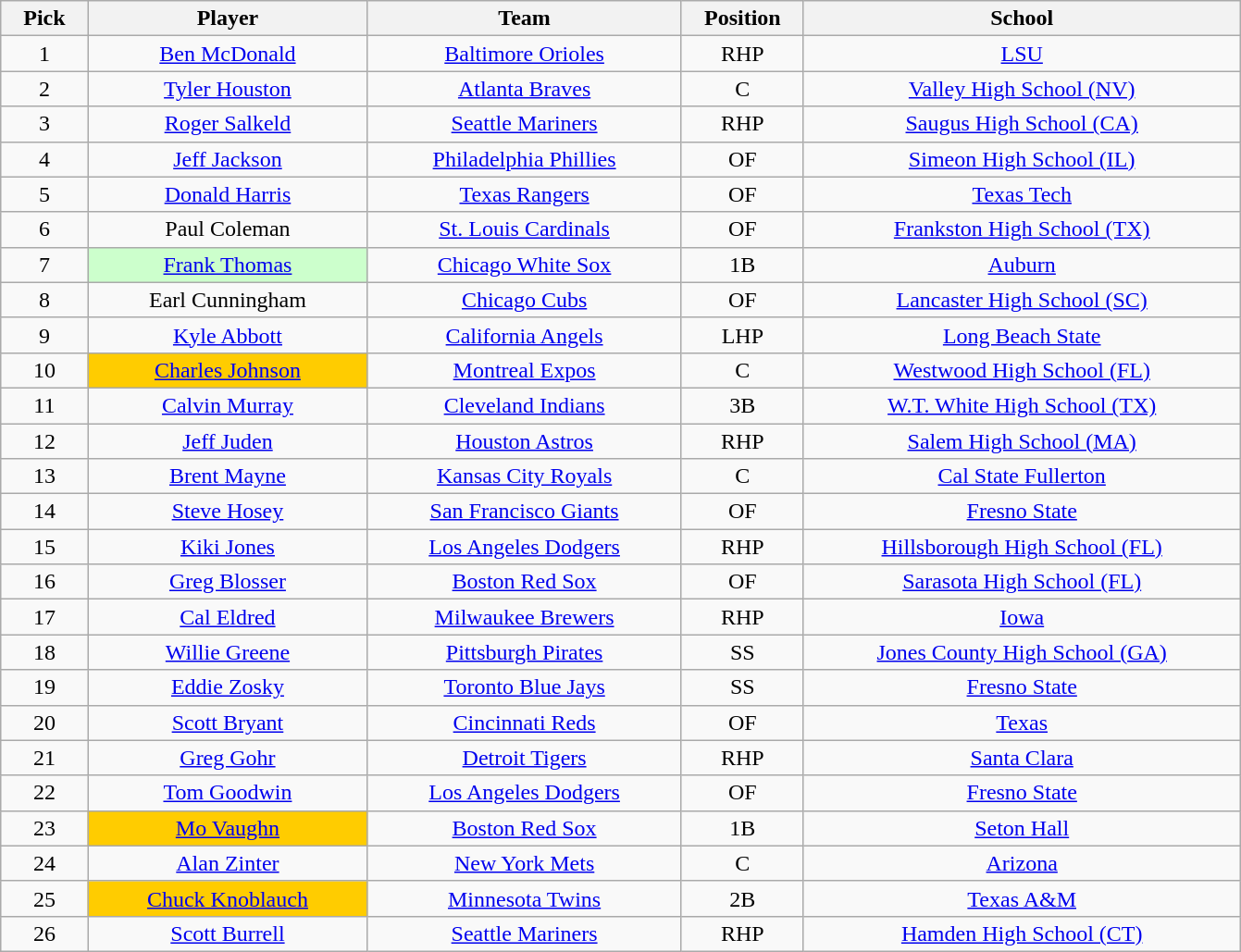<table class="wikitable" style="text-align:center">
<tr>
<th width="5%">Pick</th>
<th width="16%">Player</th>
<th width="18%">Team</th>
<th width="7%">Position</th>
<th width="25%">School</th>
</tr>
<tr>
<td>1</td>
<td><a href='#'>Ben McDonald</a></td>
<td><a href='#'>Baltimore Orioles</a></td>
<td>RHP</td>
<td><a href='#'>LSU</a></td>
</tr>
<tr>
<td>2</td>
<td><a href='#'>Tyler Houston</a></td>
<td><a href='#'>Atlanta Braves</a></td>
<td>C</td>
<td><a href='#'>Valley High School (NV)</a></td>
</tr>
<tr>
<td>3</td>
<td><a href='#'>Roger Salkeld</a></td>
<td><a href='#'>Seattle Mariners</a></td>
<td>RHP</td>
<td><a href='#'>Saugus High School (CA)</a></td>
</tr>
<tr>
<td>4</td>
<td><a href='#'>Jeff Jackson</a></td>
<td><a href='#'>Philadelphia Phillies</a></td>
<td>OF</td>
<td><a href='#'>Simeon High School (IL)</a></td>
</tr>
<tr>
<td>5</td>
<td><a href='#'>Donald Harris</a></td>
<td><a href='#'>Texas Rangers</a></td>
<td>OF</td>
<td><a href='#'>Texas Tech</a></td>
</tr>
<tr>
<td>6</td>
<td>Paul Coleman</td>
<td><a href='#'>St. Louis Cardinals</a></td>
<td>OF</td>
<td><a href='#'>Frankston High School (TX)</a></td>
</tr>
<tr>
<td>7</td>
<td bgcolor="#CCFFCC"><a href='#'>Frank Thomas</a></td>
<td><a href='#'>Chicago White Sox</a></td>
<td>1B</td>
<td><a href='#'>Auburn</a></td>
</tr>
<tr>
<td>8</td>
<td>Earl Cunningham</td>
<td><a href='#'>Chicago Cubs</a></td>
<td>OF</td>
<td><a href='#'>Lancaster High School (SC)</a></td>
</tr>
<tr>
<td>9</td>
<td><a href='#'>Kyle Abbott</a></td>
<td><a href='#'>California Angels</a></td>
<td>LHP</td>
<td><a href='#'>Long Beach State</a></td>
</tr>
<tr>
<td>10</td>
<td bgcolor="#FFCC00"><a href='#'>Charles Johnson</a></td>
<td><a href='#'>Montreal Expos</a></td>
<td>C</td>
<td><a href='#'>Westwood High School (FL)</a></td>
</tr>
<tr>
<td>11</td>
<td><a href='#'>Calvin Murray</a></td>
<td><a href='#'>Cleveland Indians</a></td>
<td>3B</td>
<td><a href='#'>W.T. White High School (TX)</a></td>
</tr>
<tr>
<td>12</td>
<td><a href='#'>Jeff Juden</a></td>
<td><a href='#'>Houston Astros</a></td>
<td>RHP</td>
<td><a href='#'>Salem High School (MA)</a></td>
</tr>
<tr>
<td>13</td>
<td><a href='#'>Brent Mayne</a></td>
<td><a href='#'>Kansas City Royals</a></td>
<td>C</td>
<td><a href='#'>Cal State Fullerton</a></td>
</tr>
<tr>
<td>14</td>
<td><a href='#'>Steve Hosey</a></td>
<td><a href='#'>San Francisco Giants</a></td>
<td>OF</td>
<td><a href='#'>Fresno State</a></td>
</tr>
<tr>
<td>15</td>
<td><a href='#'>Kiki Jones</a></td>
<td><a href='#'>Los Angeles Dodgers</a></td>
<td>RHP</td>
<td><a href='#'>Hillsborough High School (FL)</a></td>
</tr>
<tr>
<td>16</td>
<td><a href='#'>Greg Blosser</a></td>
<td><a href='#'>Boston Red Sox</a></td>
<td>OF</td>
<td><a href='#'>Sarasota High School (FL)</a></td>
</tr>
<tr>
<td>17</td>
<td><a href='#'>Cal Eldred</a></td>
<td><a href='#'>Milwaukee Brewers</a></td>
<td>RHP</td>
<td><a href='#'>Iowa</a></td>
</tr>
<tr>
<td>18</td>
<td><a href='#'>Willie Greene</a></td>
<td><a href='#'>Pittsburgh Pirates</a></td>
<td>SS</td>
<td><a href='#'>Jones County High School (GA)</a></td>
</tr>
<tr>
<td>19</td>
<td><a href='#'>Eddie Zosky</a></td>
<td><a href='#'>Toronto Blue Jays</a></td>
<td>SS</td>
<td><a href='#'>Fresno State</a></td>
</tr>
<tr>
<td>20</td>
<td><a href='#'>Scott Bryant</a></td>
<td><a href='#'>Cincinnati Reds</a></td>
<td>OF</td>
<td><a href='#'>Texas</a></td>
</tr>
<tr>
<td>21</td>
<td><a href='#'>Greg Gohr</a></td>
<td><a href='#'>Detroit Tigers</a></td>
<td>RHP</td>
<td><a href='#'>Santa Clara</a></td>
</tr>
<tr>
<td>22</td>
<td><a href='#'>Tom Goodwin</a></td>
<td><a href='#'>Los Angeles Dodgers</a></td>
<td>OF</td>
<td><a href='#'>Fresno State</a></td>
</tr>
<tr>
<td>23</td>
<td bgcolor="#FFCC00"><a href='#'>Mo Vaughn</a></td>
<td><a href='#'>Boston Red Sox</a></td>
<td>1B</td>
<td><a href='#'>Seton Hall</a></td>
</tr>
<tr>
<td>24</td>
<td><a href='#'>Alan Zinter</a></td>
<td><a href='#'>New York Mets</a></td>
<td>C</td>
<td><a href='#'>Arizona</a></td>
</tr>
<tr>
<td>25</td>
<td bgcolor="#FFCC00"><a href='#'>Chuck Knoblauch</a></td>
<td><a href='#'>Minnesota Twins</a></td>
<td>2B</td>
<td><a href='#'>Texas A&M</a></td>
</tr>
<tr>
<td>26</td>
<td><a href='#'>Scott Burrell</a></td>
<td><a href='#'>Seattle Mariners</a></td>
<td>RHP</td>
<td><a href='#'>Hamden High School (CT)</a></td>
</tr>
</table>
